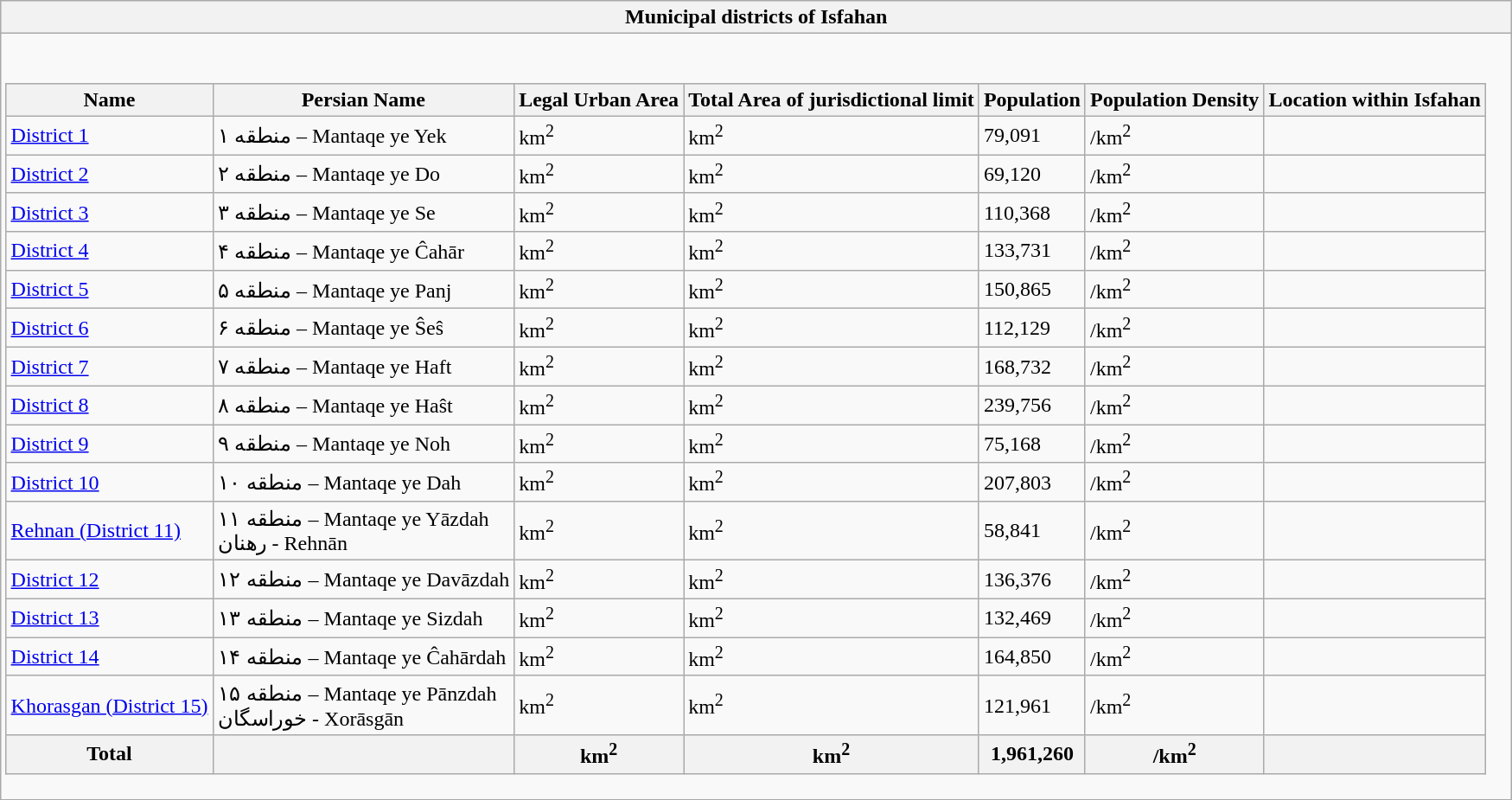<table class="wikitable collapsible collapsed">
<tr>
<th>Municipal districts of Isfahan</th>
</tr>
<tr>
<td><br><table class="wikitable sortable">
<tr>
<th>Name</th>
<th>Persian Name</th>
<th>Legal Urban Area</th>
<th>Total Area of jurisdictional limit</th>
<th>Population</th>
<th>Population Density</th>
<th>Location within Isfahan</th>
</tr>
<tr>
<td><a href='#'>District 1</a></td>
<td>منطقه ۱ – Mantaqe ye Yek</td>
<td> km<sup>2</sup></td>
<td> km<sup>2</sup></td>
<td>79,091</td>
<td>/km<sup>2</sup></td>
<td></td>
</tr>
<tr>
<td><a href='#'>District 2</a></td>
<td>منطقه ۲ – Mantaqe ye Do</td>
<td> km<sup>2</sup></td>
<td> km<sup>2</sup></td>
<td>69,120</td>
<td>/km<sup>2</sup></td>
<td></td>
</tr>
<tr>
<td><a href='#'>District 3</a></td>
<td>منطقه ۳ – Mantaqe ye Se</td>
<td> km<sup>2</sup></td>
<td> km<sup>2</sup></td>
<td>110,368</td>
<td>/km<sup>2</sup></td>
<td></td>
</tr>
<tr>
<td><a href='#'>District 4</a></td>
<td>منطقه ۴ – Mantaqe ye Ĉahār</td>
<td> km<sup>2</sup></td>
<td> km<sup>2</sup></td>
<td>133,731</td>
<td>/km<sup>2</sup></td>
<td></td>
</tr>
<tr>
<td><a href='#'>District 5</a></td>
<td>منطقه ۵ – Mantaqe ye Panj</td>
<td> km<sup>2</sup></td>
<td> km<sup>2</sup></td>
<td>150,865</td>
<td>/km<sup>2</sup></td>
<td></td>
</tr>
<tr>
<td><a href='#'>District 6</a></td>
<td>منطقه ۶ – Mantaqe ye Ŝeŝ</td>
<td> km<sup>2</sup></td>
<td> km<sup>2</sup></td>
<td>112,129</td>
<td>/km<sup>2</sup></td>
<td></td>
</tr>
<tr>
<td><a href='#'>District 7</a></td>
<td>منطقه ۷ – Mantaqe ye Haft</td>
<td> km<sup>2</sup></td>
<td> km<sup>2</sup></td>
<td>168,732</td>
<td>/km<sup>2</sup></td>
<td></td>
</tr>
<tr>
<td><a href='#'>District 8</a></td>
<td>منطقه ۸ – Mantaqe ye Haŝt</td>
<td> km<sup>2</sup></td>
<td> km<sup>2</sup></td>
<td>239,756</td>
<td>/km<sup>2</sup></td>
<td></td>
</tr>
<tr>
<td><a href='#'>District 9</a></td>
<td>منطقه ۹ – Mantaqe ye Noh</td>
<td> km<sup>2</sup></td>
<td> km<sup>2</sup></td>
<td>75,168</td>
<td>/km<sup>2</sup></td>
<td></td>
</tr>
<tr>
<td><a href='#'>District 10</a></td>
<td>منطقه ۱۰ – Mantaqe ye Dah</td>
<td> km<sup>2</sup></td>
<td> km<sup>2</sup></td>
<td>207,803</td>
<td>/km<sup>2</sup></td>
<td></td>
</tr>
<tr>
<td><a href='#'>Rehnan (District 11)</a></td>
<td>منطقه ۱۱ – Mantaqe ye Yāzdah<br>رهنان - Rehnān</td>
<td> km<sup>2</sup></td>
<td> km<sup>2</sup></td>
<td>58,841</td>
<td>/km<sup>2</sup></td>
<td></td>
</tr>
<tr>
<td><a href='#'>District 12</a></td>
<td>منطقه ۱۲ – Mantaqe ye Davāzdah</td>
<td> km<sup>2</sup></td>
<td> km<sup>2</sup></td>
<td>136,376</td>
<td>/km<sup>2</sup></td>
<td></td>
</tr>
<tr>
<td><a href='#'>District 13</a></td>
<td>منطقه ۱۳ – Mantaqe ye Sizdah</td>
<td> km<sup>2</sup></td>
<td> km<sup>2</sup></td>
<td>132,469</td>
<td>/km<sup>2</sup></td>
<td></td>
</tr>
<tr>
<td><a href='#'>District 14</a></td>
<td>منطقه ۱۴ – Mantaqe ye Ĉahārdah</td>
<td> km<sup>2</sup></td>
<td> km<sup>2</sup></td>
<td>164,850</td>
<td>/km<sup>2</sup></td>
<td></td>
</tr>
<tr>
<td><a href='#'>Khorasgan (District 15)</a></td>
<td>منطقه ۱۵ – Mantaqe ye Pānzdah<br>خوراسگان - Xorāsgān</td>
<td> km<sup>2</sup></td>
<td> km<sup>2</sup></td>
<td>121,961</td>
<td>/km<sup>2</sup></td>
<td></td>
</tr>
<tr>
<th>Total</th>
<th></th>
<th> km<sup>2</sup></th>
<th> km<sup>2</sup></th>
<th>1,961,260</th>
<th>/km<sup>2</sup></th>
<th></th>
</tr>
</table>
</td>
</tr>
</table>
